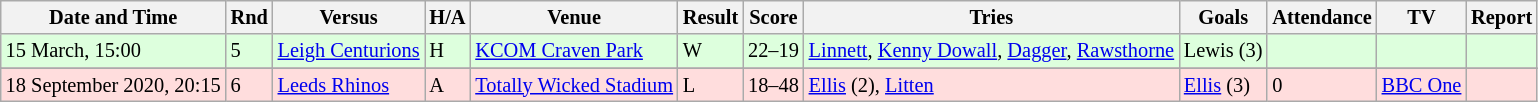<table class="wikitable" style="font-size:85%;">
<tr>
<th>Date and Time</th>
<th>Rnd</th>
<th>Versus</th>
<th>H/A</th>
<th>Venue</th>
<th>Result</th>
<th>Score</th>
<th>Tries</th>
<th>Goals</th>
<th>Attendance</th>
<th>TV</th>
<th>Report</th>
</tr>
<tr style="background:#ddffdd;" width=20 | >
<td>15 March, 15:00</td>
<td>5</td>
<td> <a href='#'>Leigh Centurions</a></td>
<td>H</td>
<td><a href='#'>KCOM Craven Park</a></td>
<td>W</td>
<td>22–19</td>
<td><a href='#'>Linnett</a>, <a href='#'>Kenny Dowall</a>, <a href='#'>Dagger</a>, <a href='#'>Rawsthorne</a></td>
<td>Lewis (3)</td>
<td></td>
<td></td>
<td></td>
</tr>
<tr>
</tr>
<tr style="background:#ffdddd;" width=20 | >
<td>18 September 2020, 20:15</td>
<td>6</td>
<td> <a href='#'>Leeds Rhinos</a></td>
<td>A</td>
<td><a href='#'>Totally Wicked Stadium</a></td>
<td>L</td>
<td>18–48</td>
<td><a href='#'>Ellis</a> (2), <a href='#'>Litten</a></td>
<td><a href='#'>Ellis</a> (3)</td>
<td>0</td>
<td><a href='#'>BBC One</a></td>
<td></td>
</tr>
</table>
